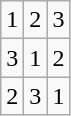<table class="wikitable">
<tr>
<td>1</td>
<td>2</td>
<td>3</td>
</tr>
<tr>
<td>3</td>
<td>1</td>
<td>2</td>
</tr>
<tr>
<td>2</td>
<td>3</td>
<td>1</td>
</tr>
</table>
